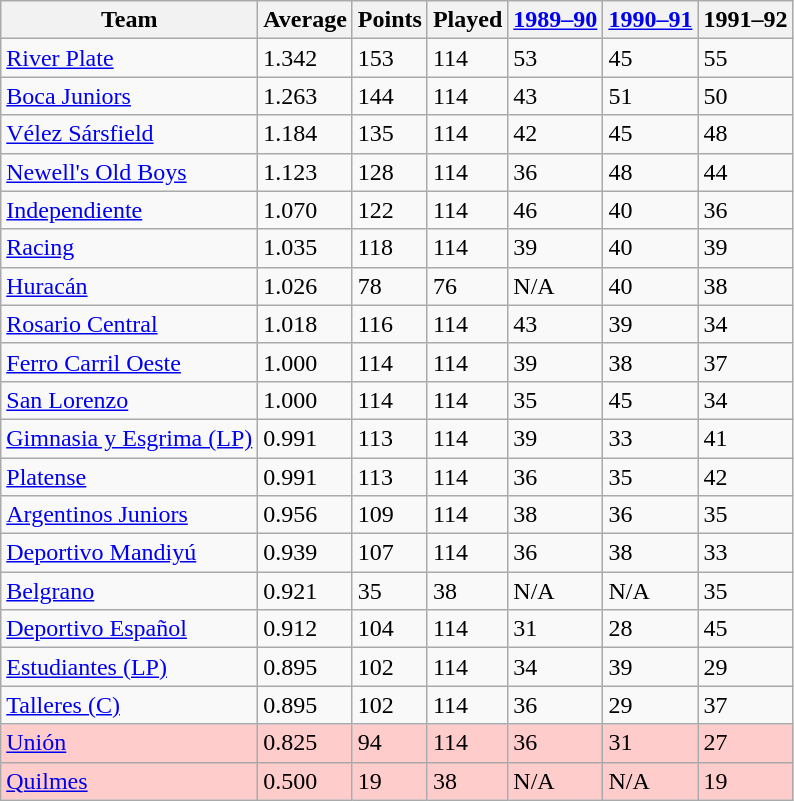<table class="wikitable">
<tr>
<th>Team</th>
<th>Average</th>
<th>Points</th>
<th>Played</th>
<th><a href='#'>1989–90</a></th>
<th><a href='#'>1990–91</a></th>
<th>1991–92</th>
</tr>
<tr>
<td><a href='#'>River Plate</a></td>
<td>1.342</td>
<td>153</td>
<td>114</td>
<td>53</td>
<td>45</td>
<td>55</td>
</tr>
<tr>
<td><a href='#'>Boca Juniors</a></td>
<td>1.263</td>
<td>144</td>
<td>114</td>
<td>43</td>
<td>51</td>
<td>50</td>
</tr>
<tr>
<td><a href='#'>Vélez Sársfield</a></td>
<td>1.184</td>
<td>135</td>
<td>114</td>
<td>42</td>
<td>45</td>
<td>48</td>
</tr>
<tr>
<td><a href='#'>Newell's Old Boys</a></td>
<td>1.123</td>
<td>128</td>
<td>114</td>
<td>36</td>
<td>48</td>
<td>44</td>
</tr>
<tr>
<td><a href='#'>Independiente</a></td>
<td>1.070</td>
<td>122</td>
<td>114</td>
<td>46</td>
<td>40</td>
<td>36</td>
</tr>
<tr>
<td><a href='#'>Racing</a></td>
<td>1.035</td>
<td>118</td>
<td>114</td>
<td>39</td>
<td>40</td>
<td>39</td>
</tr>
<tr>
<td><a href='#'>Huracán</a></td>
<td>1.026</td>
<td>78</td>
<td>76</td>
<td>N/A</td>
<td>40</td>
<td>38</td>
</tr>
<tr>
<td><a href='#'>Rosario Central</a></td>
<td>1.018</td>
<td>116</td>
<td>114</td>
<td>43</td>
<td>39</td>
<td>34</td>
</tr>
<tr>
<td><a href='#'>Ferro Carril Oeste</a></td>
<td>1.000</td>
<td>114</td>
<td>114</td>
<td>39</td>
<td>38</td>
<td>37</td>
</tr>
<tr>
<td><a href='#'>San Lorenzo</a></td>
<td>1.000</td>
<td>114</td>
<td>114</td>
<td>35</td>
<td>45</td>
<td>34</td>
</tr>
<tr>
<td><a href='#'>Gimnasia y Esgrima (LP)</a></td>
<td>0.991</td>
<td>113</td>
<td>114</td>
<td>39</td>
<td>33</td>
<td>41</td>
</tr>
<tr>
<td><a href='#'>Platense</a></td>
<td>0.991</td>
<td>113</td>
<td>114</td>
<td>36</td>
<td>35</td>
<td>42</td>
</tr>
<tr>
<td><a href='#'>Argentinos Juniors</a></td>
<td>0.956</td>
<td>109</td>
<td>114</td>
<td>38</td>
<td>36</td>
<td>35</td>
</tr>
<tr>
<td><a href='#'>Deportivo Mandiyú</a></td>
<td>0.939</td>
<td>107</td>
<td>114</td>
<td>36</td>
<td>38</td>
<td>33</td>
</tr>
<tr>
<td><a href='#'>Belgrano</a></td>
<td>0.921</td>
<td>35</td>
<td>38</td>
<td>N/A</td>
<td>N/A</td>
<td>35</td>
</tr>
<tr>
<td><a href='#'>Deportivo Español</a></td>
<td>0.912</td>
<td>104</td>
<td>114</td>
<td>31</td>
<td>28</td>
<td>45</td>
</tr>
<tr>
<td><a href='#'>Estudiantes (LP)</a></td>
<td>0.895</td>
<td>102</td>
<td>114</td>
<td>34</td>
<td>39</td>
<td>29</td>
</tr>
<tr>
<td><a href='#'>Talleres (C)</a></td>
<td>0.895</td>
<td>102</td>
<td>114</td>
<td>36</td>
<td>29</td>
<td>37</td>
</tr>
<tr bgcolor="FFCCCC">
<td><a href='#'>Unión</a></td>
<td>0.825</td>
<td>94</td>
<td>114</td>
<td>36</td>
<td>31</td>
<td>27</td>
</tr>
<tr bgcolor="FFCCCC">
<td><a href='#'>Quilmes</a></td>
<td>0.500</td>
<td>19</td>
<td>38</td>
<td>N/A</td>
<td>N/A</td>
<td>19</td>
</tr>
</table>
